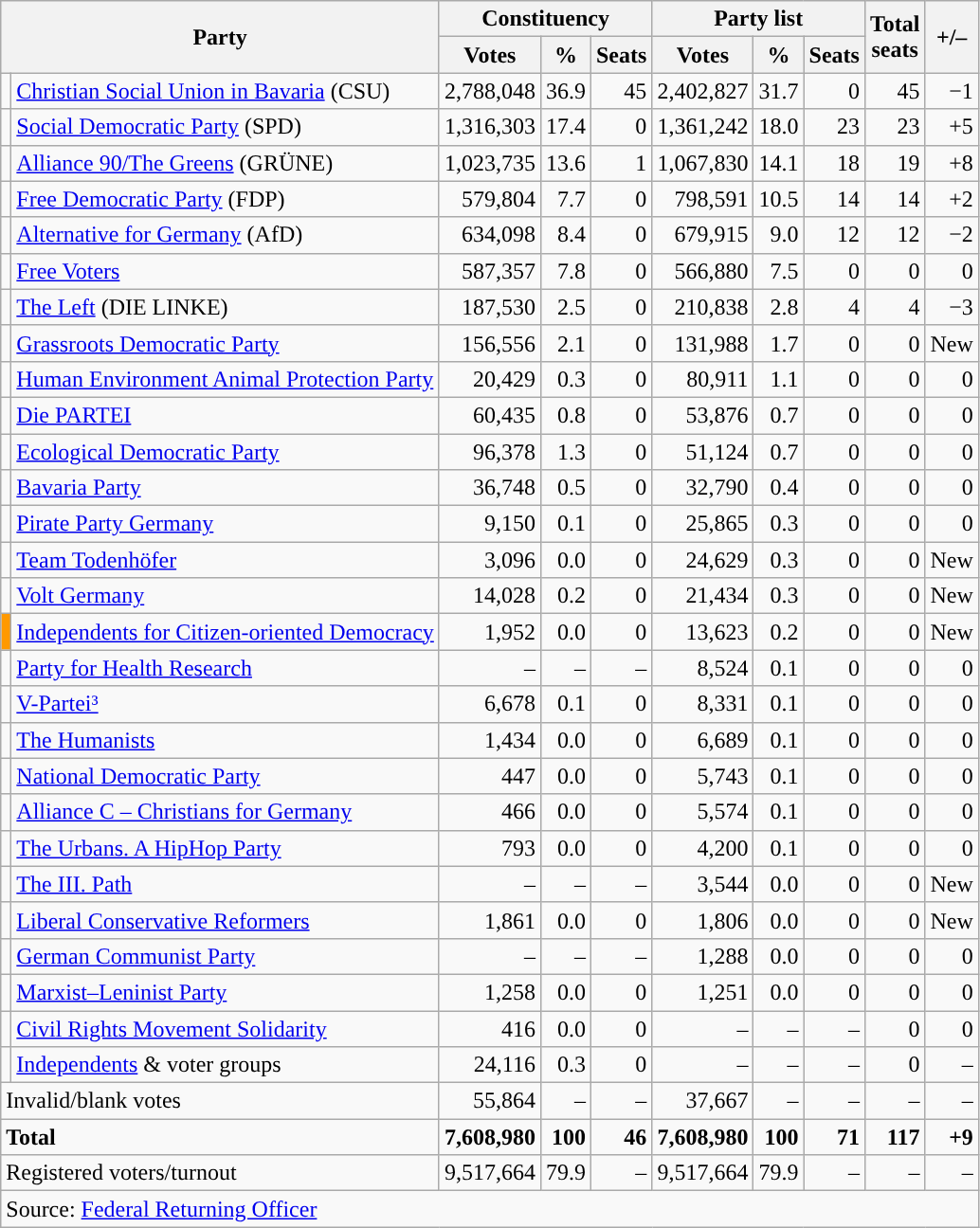<table class="wikitable" style="text-align:right">
<tr>
<th colspan="2" rowspan="2">Party</th>
<th colspan="3">Constituency</th>
<th colspan="3">Party list</th>
<th rowspan="2">Total<br>seats</th>
<th rowspan="2">+/–</th>
</tr>
<tr>
<th>Votes</th>
<th>%</th>
<th>Seats</th>
<th>Votes</th>
<th>%</th>
<th>Seats</th>
</tr>
<tr>
<td></td>
<td align="left"><a href='#'>Christian Social Union in Bavaria</a> (CSU)</td>
<td>2,788,048</td>
<td>36.9</td>
<td>45</td>
<td>2,402,827</td>
<td>31.7</td>
<td>0</td>
<td>45</td>
<td>−1</td>
</tr>
<tr>
<td></td>
<td align="left"><a href='#'>Social Democratic Party</a> (SPD)</td>
<td>1,316,303</td>
<td>17.4</td>
<td>0</td>
<td>1,361,242</td>
<td>18.0</td>
<td>23</td>
<td>23</td>
<td>+5</td>
</tr>
<tr>
<td></td>
<td align="left"><a href='#'>Alliance 90/The Greens</a> (GRÜNE)</td>
<td>1,023,735</td>
<td>13.6</td>
<td>1</td>
<td>1,067,830</td>
<td>14.1</td>
<td>18</td>
<td>19</td>
<td>+8</td>
</tr>
<tr>
<td></td>
<td align="left"><a href='#'>Free Democratic Party</a> (FDP)</td>
<td>579,804</td>
<td>7.7</td>
<td>0</td>
<td>798,591</td>
<td>10.5</td>
<td>14</td>
<td>14</td>
<td>+2</td>
</tr>
<tr>
<td></td>
<td align="left"><a href='#'>Alternative for Germany</a> (AfD)</td>
<td>634,098</td>
<td>8.4</td>
<td>0</td>
<td>679,915</td>
<td>9.0</td>
<td>12</td>
<td>12</td>
<td>−2</td>
</tr>
<tr>
<td style="background-color:"></td>
<td align="left"><a href='#'>Free Voters</a></td>
<td>587,357</td>
<td>7.8</td>
<td>0</td>
<td>566,880</td>
<td>7.5</td>
<td>0</td>
<td>0</td>
<td>0</td>
</tr>
<tr>
<td></td>
<td align="left"><a href='#'>The Left</a> (DIE LINKE)</td>
<td>187,530</td>
<td>2.5</td>
<td>0</td>
<td>210,838</td>
<td>2.8</td>
<td>4</td>
<td>4</td>
<td>−3</td>
</tr>
<tr>
<td style="background-color:"></td>
<td align="left"><a href='#'>Grassroots Democratic Party</a></td>
<td>156,556</td>
<td>2.1</td>
<td>0</td>
<td>131,988</td>
<td>1.7</td>
<td>0</td>
<td>0</td>
<td>New</td>
</tr>
<tr>
<td style="background-color:"></td>
<td align="left"><a href='#'>Human Environment Animal Protection Party</a></td>
<td>20,429</td>
<td>0.3</td>
<td>0</td>
<td>80,911</td>
<td>1.1</td>
<td>0</td>
<td>0</td>
<td>0</td>
</tr>
<tr>
<td style="background-color:"></td>
<td align="left"><a href='#'>Die PARTEI</a></td>
<td>60,435</td>
<td>0.8</td>
<td>0</td>
<td>53,876</td>
<td>0.7</td>
<td>0</td>
<td>0</td>
<td>0</td>
</tr>
<tr>
<td style="background-color:"></td>
<td align="left"><a href='#'>Ecological Democratic Party</a></td>
<td>96,378</td>
<td>1.3</td>
<td>0</td>
<td>51,124</td>
<td>0.7</td>
<td>0</td>
<td>0</td>
<td>0</td>
</tr>
<tr>
<td style="background-color:"></td>
<td align="left"><a href='#'>Bavaria Party</a></td>
<td>36,748</td>
<td>0.5</td>
<td>0</td>
<td>32,790</td>
<td>0.4</td>
<td>0</td>
<td>0</td>
<td>0</td>
</tr>
<tr>
<td style="background-color:"></td>
<td align="left"><a href='#'>Pirate Party Germany</a></td>
<td>9,150</td>
<td>0.1</td>
<td>0</td>
<td>25,865</td>
<td>0.3</td>
<td>0</td>
<td>0</td>
<td>0</td>
</tr>
<tr>
<td style="background-color:"></td>
<td align="left"><a href='#'>Team Todenhöfer</a></td>
<td>3,096</td>
<td>0.0</td>
<td>0</td>
<td>24,629</td>
<td>0.3</td>
<td>0</td>
<td>0</td>
<td>New</td>
</tr>
<tr>
<td style="background-color:"></td>
<td align="left"><a href='#'>Volt Germany</a></td>
<td>14,028</td>
<td>0.2</td>
<td>0</td>
<td>21,434</td>
<td>0.3</td>
<td>0</td>
<td>0</td>
<td>New</td>
</tr>
<tr>
<td style="background-color:#FF9900"></td>
<td align="left"><a href='#'>Independents for Citizen-oriented Democracy</a></td>
<td>1,952</td>
<td>0.0</td>
<td>0</td>
<td>13,623</td>
<td>0.2</td>
<td>0</td>
<td>0</td>
<td>New</td>
</tr>
<tr>
<td style="background-color:"></td>
<td align="left"><a href='#'>Party for Health Research</a></td>
<td>–</td>
<td>–</td>
<td>–</td>
<td>8,524</td>
<td>0.1</td>
<td>0</td>
<td>0</td>
<td>0</td>
</tr>
<tr>
<td style="background-color:"></td>
<td align="left"><a href='#'>V-Partei³</a></td>
<td>6,678</td>
<td>0.1</td>
<td>0</td>
<td>8,331</td>
<td>0.1</td>
<td>0</td>
<td>0</td>
<td>0</td>
</tr>
<tr>
<td style="background-color:"></td>
<td align="left"><a href='#'>The Humanists</a></td>
<td>1,434</td>
<td>0.0</td>
<td>0</td>
<td>6,689</td>
<td>0.1</td>
<td>0</td>
<td>0</td>
<td>0</td>
</tr>
<tr>
<td style="background-color:"></td>
<td align="left"><a href='#'>National Democratic Party</a></td>
<td>447</td>
<td>0.0</td>
<td>0</td>
<td>5,743</td>
<td>0.1</td>
<td>0</td>
<td>0</td>
<td>0</td>
</tr>
<tr>
<td style="background-color:"></td>
<td align="left"><a href='#'>Alliance C – Christians for Germany</a></td>
<td>466</td>
<td>0.0</td>
<td>0</td>
<td>5,574</td>
<td>0.1</td>
<td>0</td>
<td>0</td>
<td>0</td>
</tr>
<tr>
<td style="background-color:"></td>
<td align="left"><a href='#'>The Urbans. A HipHop Party</a></td>
<td>793</td>
<td>0.0</td>
<td>0</td>
<td>4,200</td>
<td>0.1</td>
<td>0</td>
<td>0</td>
<td>0</td>
</tr>
<tr>
<td style="background-color:"></td>
<td align="left"><a href='#'>The III. Path</a></td>
<td>–</td>
<td>–</td>
<td>–</td>
<td>3,544</td>
<td>0.0</td>
<td>0</td>
<td>0</td>
<td>New</td>
</tr>
<tr>
<td style="background-color:"></td>
<td align="left"><a href='#'>Liberal Conservative Reformers</a></td>
<td>1,861</td>
<td>0.0</td>
<td>0</td>
<td>1,806</td>
<td>0.0</td>
<td>0</td>
<td>0</td>
<td>New</td>
</tr>
<tr>
<td style="background-color:"></td>
<td align="left"><a href='#'>German Communist Party</a></td>
<td>–</td>
<td>–</td>
<td>–</td>
<td>1,288</td>
<td>0.0</td>
<td>0</td>
<td>0</td>
<td>0</td>
</tr>
<tr>
<td style="background-color:"></td>
<td align="left"><a href='#'>Marxist–Leninist Party</a></td>
<td>1,258</td>
<td>0.0</td>
<td>0</td>
<td>1,251</td>
<td>0.0</td>
<td>0</td>
<td>0</td>
<td>0</td>
</tr>
<tr>
<td style="background-color:"></td>
<td align="left"><a href='#'>Civil Rights Movement Solidarity</a></td>
<td>416</td>
<td>0.0</td>
<td>0</td>
<td>–</td>
<td>–</td>
<td>–</td>
<td>0</td>
<td>0</td>
</tr>
<tr>
<td style="background-color:"></td>
<td align="left"><a href='#'>Independents</a> & voter groups</td>
<td>24,116</td>
<td>0.3</td>
<td>0</td>
<td>–</td>
<td>–</td>
<td>–</td>
<td>0</td>
<td>–</td>
</tr>
<tr>
<td colspan="2" align="left">Invalid/blank votes</td>
<td>55,864</td>
<td>–</td>
<td>–</td>
<td>37,667</td>
<td>–</td>
<td>–</td>
<td>–</td>
<td>–</td>
</tr>
<tr>
<td colspan="2" align="left"><strong>Total</strong></td>
<td><strong>7,608,980</strong></td>
<td><strong>100</strong></td>
<td><strong>46</strong></td>
<td><strong>7,608,980</strong></td>
<td><strong>100</strong></td>
<td><strong>71</strong></td>
<td><strong>117</strong></td>
<td><strong>+9</strong></td>
</tr>
<tr>
<td colspan="2" align="left">Registered voters/turnout</td>
<td>9,517,664</td>
<td>79.9</td>
<td>–</td>
<td>9,517,664</td>
<td>79.9</td>
<td>–</td>
<td>–</td>
<td>–</td>
</tr>
<tr>
<td colspan="10" align="left">Source: <a href='#'>Federal Returning Officer</a></td>
</tr>
</table>
